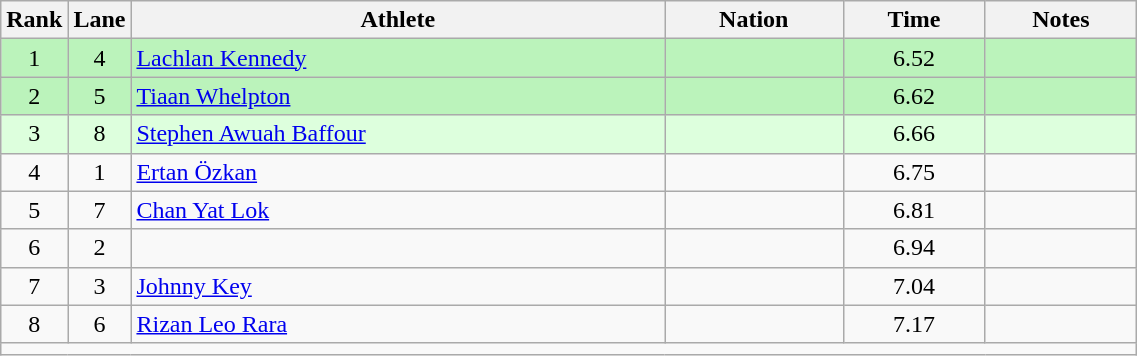<table class="wikitable sortable" style="text-align:center;width: 60%;">
<tr>
<th scope="col" style="width: 10px;">Rank</th>
<th scope="col" style="width: 10px;">Lane</th>
<th scope="col">Athlete</th>
<th scope="col">Nation</th>
<th scope="col">Time</th>
<th scope="col">Notes</th>
</tr>
<tr bgcolor=bbf3bb>
<td>1</td>
<td>4</td>
<td align=left><a href='#'>Lachlan Kennedy</a></td>
<td align=left></td>
<td>6.52</td>
<td></td>
</tr>
<tr bgcolor=bbf3bb>
<td>2</td>
<td>5</td>
<td align=left><a href='#'>Tiaan Whelpton</a></td>
<td align=left></td>
<td>6.62</td>
<td></td>
</tr>
<tr bgcolor=ddffdd>
<td>3</td>
<td>8</td>
<td align=left><a href='#'>Stephen Awuah Baffour</a></td>
<td align=left></td>
<td>6.66</td>
<td></td>
</tr>
<tr>
<td>4</td>
<td>1</td>
<td align=left><a href='#'>Ertan Özkan</a></td>
<td align=left></td>
<td>6.75</td>
<td></td>
</tr>
<tr>
<td>5</td>
<td>7</td>
<td align=left><a href='#'>Chan Yat Lok</a></td>
<td align=left></td>
<td>6.81</td>
<td></td>
</tr>
<tr>
<td>6</td>
<td>2</td>
<td align=left></td>
<td align=left></td>
<td>6.94</td>
<td></td>
</tr>
<tr>
<td>7</td>
<td>3</td>
<td align=left><a href='#'>Johnny Key</a></td>
<td align=left></td>
<td>7.04</td>
<td></td>
</tr>
<tr>
<td>8</td>
<td>6</td>
<td align=left><a href='#'>Rizan Leo Rara</a></td>
<td align=left></td>
<td>7.17</td>
<td></td>
</tr>
<tr class="sortbottom">
<td colspan="6"></td>
</tr>
</table>
